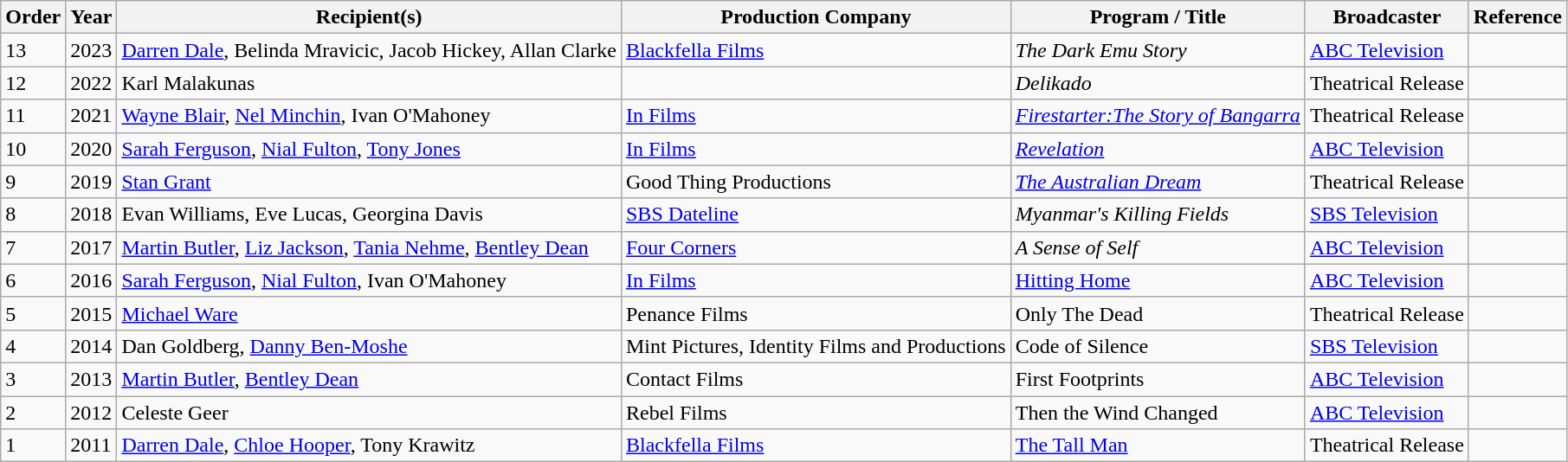<table class="wikitable sortable">
<tr>
<th>Order</th>
<th>Year</th>
<th>Recipient(s)</th>
<th>Production Company</th>
<th>Program / Title</th>
<th>Broadcaster</th>
<th>Reference</th>
</tr>
<tr>
<td>13</td>
<td>2023</td>
<td><a href='#'>Darren Dale</a>, Belinda Mravicic, Jacob Hickey, Allan Clarke</td>
<td><a href='#'>Blackfella Films</a></td>
<td><em>The Dark Emu Story</em></td>
<td><a href='#'>ABC Television</a></td>
<td></td>
</tr>
<tr>
<td>12</td>
<td>2022</td>
<td>Karl Malakunas</td>
<td></td>
<td><em>Delikado</em></td>
<td>Theatrical Release</td>
<td></td>
</tr>
<tr>
<td>11</td>
<td>2021</td>
<td><a href='#'>Wayne Blair</a>, <a href='#'>Nel Minchin</a>, Ivan O'Mahoney</td>
<td><a href='#'>In Films</a></td>
<td><em><a href='#'>Firestarter:The Story of Bangarra</a></em></td>
<td>Theatrical Release</td>
<td></td>
</tr>
<tr>
<td>10</td>
<td>2020</td>
<td><a href='#'>Sarah Ferguson</a>, <a href='#'>Nial Fulton</a>, <a href='#'>Tony Jones</a></td>
<td><a href='#'>In Films</a></td>
<td><em><a href='#'>Revelation</a></em></td>
<td><a href='#'>ABC Television</a></td>
<td></td>
</tr>
<tr>
<td>9</td>
<td>2019</td>
<td><a href='#'>Stan Grant</a></td>
<td>Good Thing Productions</td>
<td><em><a href='#'>The Australian Dream</a></em></td>
<td>Theatrical Release</td>
<td></td>
</tr>
<tr>
<td>8</td>
<td>2018</td>
<td>Evan Williams, Eve Lucas, Georgina Davis</td>
<td><a href='#'>SBS Dateline</a></td>
<td><em>Myanmar's Killing Fields</em></td>
<td><a href='#'>SBS Television</a></td>
<td></td>
</tr>
<tr>
<td>7</td>
<td>2017</td>
<td><a href='#'>Martin Butler</a>, <a href='#'>Liz Jackson</a>, <a href='#'>Tania Nehme</a>, <a href='#'>Bentley Dean</a></td>
<td><a href='#'>Four Corners</a></td>
<td><em>A Sense of Self</em></td>
<td><a href='#'>ABC Television</a></td>
<td></td>
</tr>
<tr>
<td>6</td>
<td>2016</td>
<td><a href='#'>Sarah Ferguson</a>, <a href='#'>Nial Fulton</a>, Ivan O'Mahoney<em></td>
<td><a href='#'>In Films</a></td>
<td></em><a href='#'>Hitting Home</a><em></td>
<td><a href='#'>ABC Television</a></td>
<td></td>
</tr>
<tr>
<td>5</td>
<td>2015</td>
<td><a href='#'>Michael Ware</a></td>
<td>Penance Films</td>
<td></em>Only The Dead<em></td>
<td>Theatrical Release</td>
<td></td>
</tr>
<tr>
<td>4</td>
<td>2014</td>
<td>Dan Goldberg, <a href='#'>Danny Ben-Moshe</a></td>
<td>Mint Pictures, Identity Films and Productions</td>
<td></em>Code of Silence<em></td>
<td><a href='#'>SBS Television</a></td>
<td></td>
</tr>
<tr>
<td>3</td>
<td>2013</td>
<td><a href='#'>Martin Butler</a>, <a href='#'>Bentley Dean</a></td>
<td>Contact Films</td>
<td></em>First Footprints<em></td>
<td><a href='#'>ABC Television</a></td>
<td></td>
</tr>
<tr>
<td>2</td>
<td>2012</td>
<td>Celeste Geer</td>
<td>Rebel Films</td>
<td></em>Then the Wind Changed<em></td>
<td><a href='#'>ABC Television</a></td>
<td></td>
</tr>
<tr>
<td>1</td>
<td>2011</td>
<td><a href='#'>Darren Dale</a>, <a href='#'>Chloe Hooper</a>, Tony Krawitz</td>
<td><a href='#'>Blackfella Films</a></td>
<td></em><a href='#'>The Tall Man</a><em></td>
<td>Theatrical Release</td>
<td></td>
</tr>
</table>
